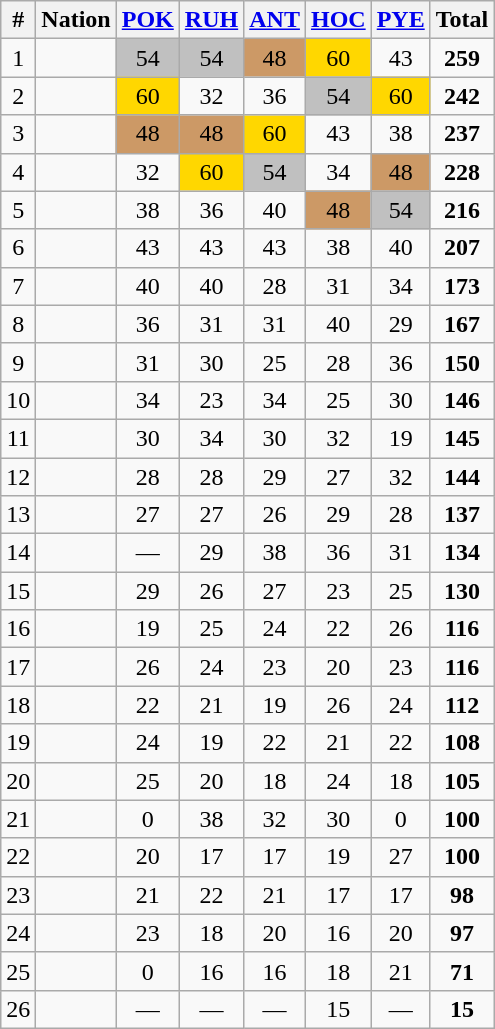<table class="wikitable sortable" style="text-align:center;">
<tr>
<th>#</th>
<th>Nation</th>
<th><a href='#'>POK</a></th>
<th><a href='#'>RUH</a></th>
<th><a href='#'>ANT</a></th>
<th><a href='#'>HOC</a></th>
<th><a href='#'>PYE</a></th>
<th><strong>Total</strong> </th>
</tr>
<tr>
<td>1</td>
<td align="left"></td>
<td bgcolor="silver">54</td>
<td bgcolor="silver">54</td>
<td bgcolor="CC9966">48</td>
<td bgcolor="gold">60</td>
<td>43</td>
<td><strong>259</strong></td>
</tr>
<tr>
<td>2</td>
<td align="left"></td>
<td bgcolor="gold">60</td>
<td>32</td>
<td>36</td>
<td bgcolor="silver">54</td>
<td bgcolor="gold">60</td>
<td><strong>242</strong></td>
</tr>
<tr>
<td>3</td>
<td align="left"></td>
<td bgcolor="CC9966">48</td>
<td bgcolor="CC9966">48</td>
<td bgcolor="gold">60</td>
<td>43</td>
<td>38</td>
<td><strong>237</strong></td>
</tr>
<tr>
<td>4</td>
<td align="left"></td>
<td>32</td>
<td bgcolor="gold">60</td>
<td bgcolor="silver">54</td>
<td>34</td>
<td bgcolor="CC9966">48</td>
<td><strong>228</strong></td>
</tr>
<tr>
<td>5</td>
<td align="left"></td>
<td>38</td>
<td>36</td>
<td>40</td>
<td bgcolor="CC9966">48</td>
<td bgcolor="silver">54</td>
<td><strong>216</strong></td>
</tr>
<tr>
<td>6</td>
<td align="left"></td>
<td>43</td>
<td>43</td>
<td>43</td>
<td>38</td>
<td>40</td>
<td><strong>207</strong></td>
</tr>
<tr>
<td>7</td>
<td align="left"></td>
<td>40</td>
<td>40</td>
<td>28</td>
<td>31</td>
<td>34</td>
<td><strong>173</strong></td>
</tr>
<tr>
<td>8</td>
<td align="left"></td>
<td>36</td>
<td>31</td>
<td>31</td>
<td>40</td>
<td>29</td>
<td><strong>167</strong></td>
</tr>
<tr>
<td>9</td>
<td align="left"></td>
<td>31</td>
<td>30</td>
<td>25</td>
<td>28</td>
<td>36</td>
<td><strong>150</strong></td>
</tr>
<tr>
<td>10</td>
<td align="left"></td>
<td>34</td>
<td>23</td>
<td>34</td>
<td>25</td>
<td>30</td>
<td><strong>146</strong></td>
</tr>
<tr>
<td>11</td>
<td align="left"></td>
<td>30</td>
<td>34</td>
<td>30</td>
<td>32</td>
<td>19</td>
<td><strong>145</strong></td>
</tr>
<tr>
<td>12</td>
<td align="left"></td>
<td>28</td>
<td>28</td>
<td>29</td>
<td>27</td>
<td>32</td>
<td><strong>144</strong></td>
</tr>
<tr>
<td>13</td>
<td align="left"></td>
<td>27</td>
<td>27</td>
<td>26</td>
<td>29</td>
<td>28</td>
<td><strong>137</strong></td>
</tr>
<tr>
<td>14</td>
<td align="left"></td>
<td>—</td>
<td>29</td>
<td>38</td>
<td>36</td>
<td>31</td>
<td><strong>134</strong></td>
</tr>
<tr>
<td>15</td>
<td align="left"></td>
<td>29</td>
<td>26</td>
<td>27</td>
<td>23</td>
<td>25</td>
<td><strong>130</strong></td>
</tr>
<tr>
<td>16</td>
<td align="left"></td>
<td>19</td>
<td>25</td>
<td>24</td>
<td>22</td>
<td>26</td>
<td><strong>116</strong></td>
</tr>
<tr>
<td>17</td>
<td align="left"></td>
<td>26</td>
<td>24</td>
<td>23</td>
<td>20</td>
<td>23</td>
<td><strong>116</strong></td>
</tr>
<tr>
<td>18</td>
<td align="left"></td>
<td>22</td>
<td>21</td>
<td>19</td>
<td>26</td>
<td>24</td>
<td><strong>112</strong></td>
</tr>
<tr>
<td>19</td>
<td align="left"></td>
<td>24</td>
<td>19</td>
<td>22</td>
<td>21</td>
<td>22</td>
<td><strong>108</strong></td>
</tr>
<tr>
<td>20</td>
<td align="left"></td>
<td>25</td>
<td>20</td>
<td>18</td>
<td>24</td>
<td>18</td>
<td><strong>105</strong></td>
</tr>
<tr>
<td>21</td>
<td align="left"></td>
<td>0</td>
<td>38</td>
<td>32</td>
<td>30</td>
<td>0</td>
<td><strong>100</strong></td>
</tr>
<tr>
<td>22</td>
<td align="left"></td>
<td>20</td>
<td>17</td>
<td>17</td>
<td>19</td>
<td>27</td>
<td><strong>100</strong></td>
</tr>
<tr>
<td>23</td>
<td align="left"></td>
<td>21</td>
<td>22</td>
<td>21</td>
<td>17</td>
<td>17</td>
<td><strong>98</strong></td>
</tr>
<tr>
<td>24</td>
<td align="left"></td>
<td>23</td>
<td>18</td>
<td>20</td>
<td>16</td>
<td>20</td>
<td><strong>97</strong></td>
</tr>
<tr>
<td>25</td>
<td align="left"></td>
<td>0</td>
<td>16</td>
<td>16</td>
<td>18</td>
<td>21</td>
<td><strong>71</strong></td>
</tr>
<tr>
<td>26</td>
<td align="left"></td>
<td>—</td>
<td>—</td>
<td>—</td>
<td>15</td>
<td>—</td>
<td><strong>15</strong></td>
</tr>
</table>
